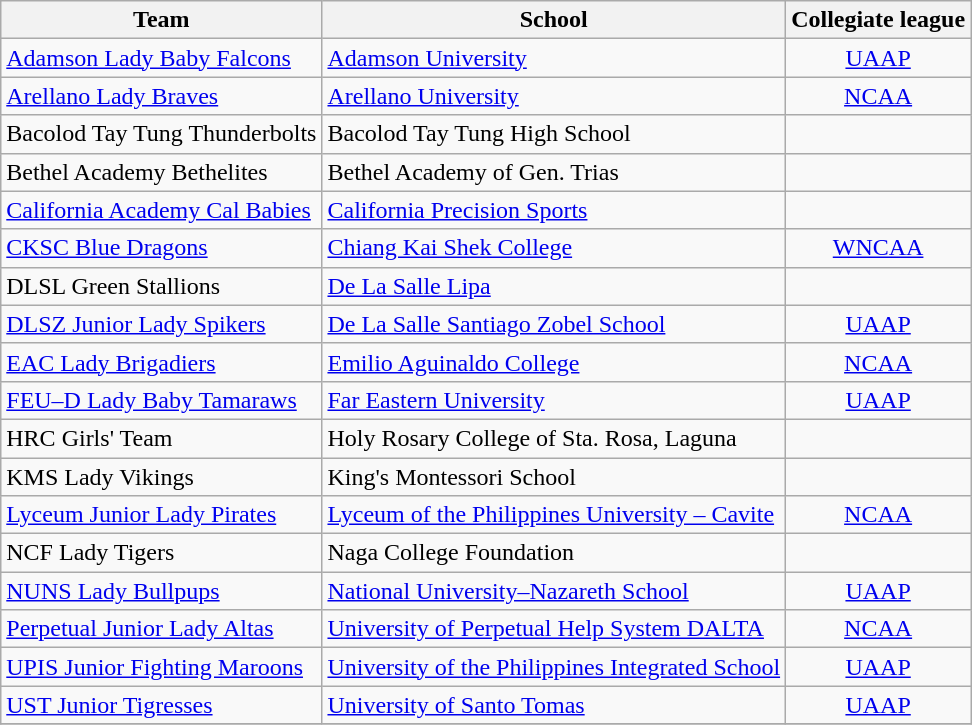<table class="wikitable sortable">
<tr>
<th>Team</th>
<th>School</th>
<th>Collegiate league</th>
</tr>
<tr>
<td><a href='#'>Adamson Lady Baby Falcons</a></td>
<td><a href='#'>Adamson University</a></td>
<td align=center><a href='#'>UAAP</a></td>
</tr>
<tr>
<td><a href='#'>Arellano Lady Braves</a></td>
<td><a href='#'>Arellano University</a></td>
<td align=center><a href='#'>NCAA</a></td>
</tr>
<tr>
<td>Bacolod Tay Tung Thunderbolts</td>
<td>Bacolod Tay Tung High School</td>
<td></td>
</tr>
<tr>
<td>Bethel Academy Bethelites</td>
<td>Bethel Academy of Gen. Trias</td>
<td></td>
</tr>
<tr>
<td><a href='#'>California Academy Cal Babies</a></td>
<td><a href='#'>California Precision Sports</a></td>
<td></td>
</tr>
<tr>
<td><a href='#'>CKSC Blue Dragons</a></td>
<td><a href='#'>Chiang Kai Shek College</a></td>
<td align=center><a href='#'>WNCAA</a></td>
</tr>
<tr>
<td>DLSL Green Stallions</td>
<td><a href='#'>De La Salle Lipa</a></td>
<td></td>
</tr>
<tr>
<td><a href='#'>DLSZ Junior Lady Spikers</a></td>
<td><a href='#'>De La Salle Santiago Zobel School</a></td>
<td align=center><a href='#'>UAAP</a></td>
</tr>
<tr>
<td><a href='#'>EAC Lady Brigadiers</a></td>
<td><a href='#'>Emilio Aguinaldo College</a></td>
<td align=center><a href='#'>NCAA</a></td>
</tr>
<tr>
<td><a href='#'>FEU–D Lady Baby Tamaraws</a></td>
<td><a href='#'>Far Eastern University</a></td>
<td align=center><a href='#'>UAAP</a></td>
</tr>
<tr>
<td>HRC Girls' Team</td>
<td>Holy Rosary College of Sta. Rosa, Laguna</td>
<td></td>
</tr>
<tr>
<td>KMS Lady Vikings</td>
<td>King's Montessori School</td>
<td></td>
</tr>
<tr>
<td><a href='#'>Lyceum Junior Lady Pirates</a></td>
<td><a href='#'>Lyceum of the Philippines University – Cavite</a></td>
<td align=center><a href='#'>NCAA</a></td>
</tr>
<tr>
<td>NCF Lady Tigers</td>
<td>Naga College Foundation</td>
<td></td>
</tr>
<tr>
<td><a href='#'>NUNS Lady Bullpups</a></td>
<td><a href='#'>National University–Nazareth School</a></td>
<td align=center><a href='#'>UAAP</a></td>
</tr>
<tr>
<td><a href='#'>Perpetual Junior Lady Altas</a></td>
<td><a href='#'>University of Perpetual Help System DALTA</a></td>
<td align=center><a href='#'>NCAA</a></td>
</tr>
<tr>
<td><a href='#'>UPIS Junior Fighting Maroons</a></td>
<td><a href='#'>University of the Philippines Integrated School</a></td>
<td align=center><a href='#'>UAAP</a></td>
</tr>
<tr>
<td><a href='#'>UST Junior Tigresses</a></td>
<td><a href='#'>University of Santo Tomas</a></td>
<td align=center><a href='#'>UAAP</a></td>
</tr>
<tr>
</tr>
</table>
